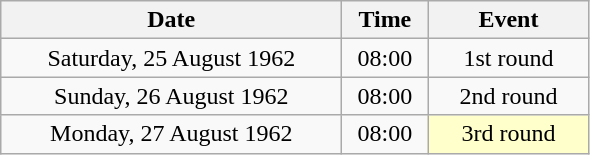<table class = "wikitable" style="text-align:center;">
<tr>
<th width=220>Date</th>
<th width=50>Time</th>
<th width=100>Event</th>
</tr>
<tr>
<td>Saturday, 25 August 1962</td>
<td>08:00</td>
<td>1st round</td>
</tr>
<tr>
<td>Sunday, 26 August 1962</td>
<td>08:00</td>
<td>2nd round</td>
</tr>
<tr>
<td>Monday, 27 August 1962</td>
<td>08:00</td>
<td bgcolor=ffffcc>3rd round</td>
</tr>
</table>
